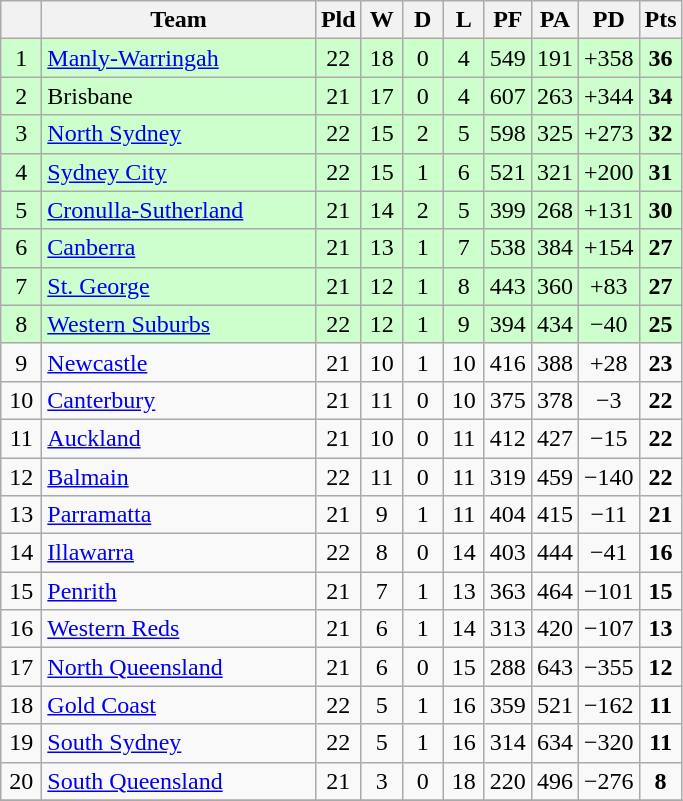<table class="wikitable" style="text-align:center;">
<tr>
<th width=20 abbr="Position×"></th>
<th width=175>Team</th>
<th width=20 abbr="Played">Pld</th>
<th width=20 abbr="Won">W</th>
<th width=20 abbr="Drawn">D</th>
<th width=20 abbr="Lost">L</th>
<th width=20 abbr="Points for">PF</th>
<th width=20 abbr="Points against">PA</th>
<th width=20 abbr="Points difference">PD</th>
<th width=20 abbr="Points">Pts</th>
</tr>
<tr style="background: #ccffcc;">
<td>1</td>
<td style="text-align:left;"> <a href='#'>Manly-Warringah</a></td>
<td>22</td>
<td>18</td>
<td>0</td>
<td>4</td>
<td>549</td>
<td>191</td>
<td>+358</td>
<td><strong>36</strong></td>
</tr>
<tr style="background: #ccffcc;">
<td>2</td>
<td style="text-align:left;"> Brisbane</td>
<td>21</td>
<td>17</td>
<td>0</td>
<td>4</td>
<td>607</td>
<td>263</td>
<td>+344</td>
<td><strong>34</strong></td>
</tr>
<tr style="background: #ccffcc;">
<td>3</td>
<td style="text-align:left;"> <a href='#'>North Sydney</a></td>
<td>22</td>
<td>15</td>
<td>2</td>
<td>5</td>
<td>598</td>
<td>325</td>
<td>+273</td>
<td><strong>32</strong></td>
</tr>
<tr style="background: #ccffcc;">
<td>4</td>
<td style="text-align:left;"> <a href='#'>Sydney City</a></td>
<td>22</td>
<td>15</td>
<td>1</td>
<td>6</td>
<td>521</td>
<td>321</td>
<td>+200</td>
<td><strong>31</strong></td>
</tr>
<tr style="background: #ccffcc;">
<td>5</td>
<td style="text-align:left;"> <a href='#'>Cronulla-Sutherland</a></td>
<td>21</td>
<td>14</td>
<td>2</td>
<td>5</td>
<td>399</td>
<td>268</td>
<td>+131</td>
<td><strong>30</strong></td>
</tr>
<tr style="background: #ccffcc;">
<td>6</td>
<td style="text-align:left;"> <a href='#'>Canberra</a></td>
<td>21</td>
<td>13</td>
<td>1</td>
<td>7</td>
<td>538</td>
<td>384</td>
<td>+154</td>
<td><strong>27</strong></td>
</tr>
<tr style="background: #ccffcc;">
<td>7</td>
<td style="text-align:left;"> <a href='#'>St. George</a></td>
<td>21</td>
<td>12</td>
<td>1</td>
<td>8</td>
<td>443</td>
<td>360</td>
<td>+83</td>
<td><strong>27</strong></td>
</tr>
<tr style="background: #ccffcc;">
<td>8</td>
<td style="text-align:left;"> <a href='#'>Western Suburbs</a></td>
<td>22</td>
<td>12</td>
<td>1</td>
<td>9</td>
<td>394</td>
<td>434</td>
<td>−40</td>
<td><strong>25</strong></td>
</tr>
<tr>
<td>9</td>
<td style="text-align:left;"> <a href='#'>Newcastle</a></td>
<td>21</td>
<td>10</td>
<td>1</td>
<td>10</td>
<td>416</td>
<td>388</td>
<td>+28</td>
<td><strong>23</strong></td>
</tr>
<tr>
<td>10</td>
<td style="text-align:left;"> <a href='#'>Canterbury</a></td>
<td>21</td>
<td>11</td>
<td>0</td>
<td>10</td>
<td>375</td>
<td>378</td>
<td>−3</td>
<td><strong>22</strong></td>
</tr>
<tr>
<td>11</td>
<td style="text-align:left;"> <a href='#'>Auckland</a></td>
<td>21</td>
<td>10</td>
<td>0</td>
<td>11</td>
<td>412</td>
<td>427</td>
<td>−15</td>
<td><strong>22</strong></td>
</tr>
<tr>
<td>12</td>
<td style="text-align:left;"> <a href='#'>Balmain</a></td>
<td>22</td>
<td>11</td>
<td>0</td>
<td>11</td>
<td>319</td>
<td>459</td>
<td>−140</td>
<td><strong>22</strong></td>
</tr>
<tr>
<td>13</td>
<td style="text-align:left;"> <a href='#'>Parramatta</a></td>
<td>21</td>
<td>9</td>
<td>1</td>
<td>11</td>
<td>404</td>
<td>415</td>
<td>−11</td>
<td><strong>21</strong></td>
</tr>
<tr>
<td>14</td>
<td style="text-align:left;"> <a href='#'>Illawarra</a></td>
<td>22</td>
<td>8</td>
<td>0</td>
<td>14</td>
<td>403</td>
<td>444</td>
<td>−41</td>
<td><strong>16</strong></td>
</tr>
<tr>
<td>15</td>
<td style="text-align:left;"> <a href='#'>Penrith</a></td>
<td>21</td>
<td>7</td>
<td>1</td>
<td>13</td>
<td>363</td>
<td>464</td>
<td>−101</td>
<td><strong>15</strong></td>
</tr>
<tr>
<td>16</td>
<td style="text-align:left;"> <a href='#'>Western Reds</a></td>
<td>21</td>
<td>6</td>
<td>1</td>
<td>14</td>
<td>313</td>
<td>420</td>
<td>−107</td>
<td><strong>13</strong></td>
</tr>
<tr>
<td>17</td>
<td style="text-align:left;"> <a href='#'>North Queensland</a></td>
<td>21</td>
<td>6</td>
<td>0</td>
<td>15</td>
<td>288</td>
<td>643</td>
<td>−355</td>
<td><strong>12</strong></td>
</tr>
<tr>
<td>18</td>
<td style="text-align:left;"> <a href='#'>Gold Coast</a></td>
<td>22</td>
<td>5</td>
<td>1</td>
<td>16</td>
<td>359</td>
<td>521</td>
<td>−162</td>
<td><strong>11</strong></td>
</tr>
<tr>
<td>19</td>
<td style="text-align:left;"> <a href='#'>South Sydney</a></td>
<td>22</td>
<td>5</td>
<td>1</td>
<td>16</td>
<td>314</td>
<td>634</td>
<td>−320</td>
<td><strong>11</strong></td>
</tr>
<tr>
<td>20</td>
<td style="text-align:left;"> <a href='#'>South Queensland</a></td>
<td>21</td>
<td>3</td>
<td>0</td>
<td>18</td>
<td>220</td>
<td>496</td>
<td>−276</td>
<td><strong>8</strong></td>
</tr>
<tr>
</tr>
</table>
